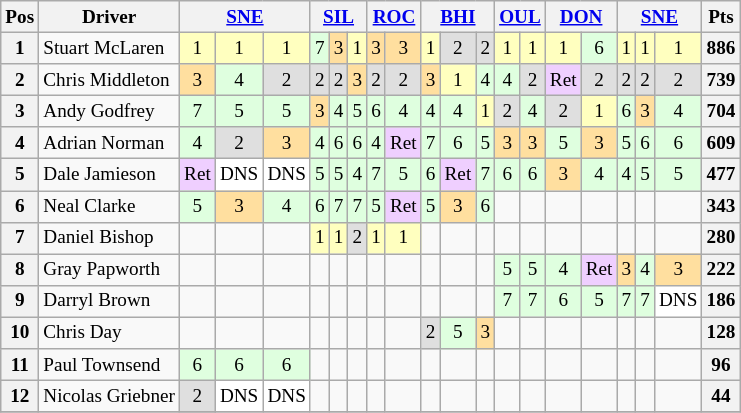<table class="wikitable" style="font-size: 80%; text-align: center;">
<tr valign="top">
<th valign="middle">Pos</th>
<th valign="middle">Driver</th>
<th colspan="3"><a href='#'>SNE</a></th>
<th colspan="3"><a href='#'>SIL</a></th>
<th colspan="2"><a href='#'>ROC</a></th>
<th colspan="3"><a href='#'>BHI</a></th>
<th colspan="2"><a href='#'>OUL</a></th>
<th colspan="2"><a href='#'>DON</a></th>
<th colspan="3"><a href='#'>SNE</a></th>
<th valign=middle>Pts</th>
</tr>
<tr>
<th>1</th>
<td align=left> Stuart McLaren</td>
<td style="background:#ffffbf;">1</td>
<td style="background:#ffffbf;">1</td>
<td style="background:#ffffbf;">1</td>
<td style="background:#dfffdf;">7</td>
<td style="background:#ffdf9f;">3</td>
<td style="background:#ffffbf;">1</td>
<td style="background:#ffdf9f;">3</td>
<td style="background:#ffdf9f;">3</td>
<td style="background:#ffffbf;">1</td>
<td style="background:#dfdfdf;">2</td>
<td style="background:#dfdfdf;">2</td>
<td style="background:#ffffbf;">1</td>
<td style="background:#ffffbf;">1</td>
<td style="background:#ffffbf;">1</td>
<td style="background:#dfffdf;">6</td>
<td style="background:#ffffbf;">1</td>
<td style="background:#ffffbf;">1</td>
<td style="background:#ffffbf;">1</td>
<th>886</th>
</tr>
<tr>
<th>2</th>
<td align=left> Chris Middleton</td>
<td style="background:#ffdf9f;">3</td>
<td style="background:#dfffdf;">4</td>
<td style="background:#dfdfdf;">2</td>
<td style="background:#dfdfdf;">2</td>
<td style="background:#dfdfdf;">2</td>
<td style="background:#ffdf9f;">3</td>
<td style="background:#dfdfdf;">2</td>
<td style="background:#dfdfdf;">2</td>
<td style="background:#ffdf9f;">3</td>
<td style="background:#ffffbf;">1</td>
<td style="background:#dfffdf;">4</td>
<td style="background:#dfffdf;">4</td>
<td style="background:#dfdfdf;">2</td>
<td style="background:#efcfff;">Ret</td>
<td style="background:#dfdfdf;">2</td>
<td style="background:#dfdfdf;">2</td>
<td style="background:#dfdfdf;">2</td>
<td style="background:#dfdfdf;">2</td>
<th>739</th>
</tr>
<tr>
<th>3</th>
<td align=left> Andy Godfrey</td>
<td style="background:#dfffdf;">7</td>
<td style="background:#dfffdf;">5</td>
<td style="background:#dfffdf;">5</td>
<td style="background:#ffdf9f;">3</td>
<td style="background:#dfffdf;">4</td>
<td style="background:#dfffdf;">5</td>
<td style="background:#dfffdf;">6</td>
<td style="background:#dfffdf;">4</td>
<td style="background:#dfffdf;">4</td>
<td style="background:#dfffdf;">4</td>
<td style="background:#ffffbf;">1</td>
<td style="background:#dfdfdf;">2</td>
<td style="background:#dfffdf;">4</td>
<td style="background:#dfdfdf;">2</td>
<td style="background:#ffffbf;">1</td>
<td style="background:#dfffdf;">6</td>
<td style="background:#ffdf9f;">3</td>
<td style="background:#dfffdf;">4</td>
<th>704</th>
</tr>
<tr>
<th>4</th>
<td align=left> Adrian Norman</td>
<td style="background:#dfffdf;">4</td>
<td style="background:#dfdfdf;">2</td>
<td style="background:#ffdf9f;">3</td>
<td style="background:#dfffdf;">4</td>
<td style="background:#dfffdf;">6</td>
<td style="background:#dfffdf;">6</td>
<td style="background:#dfffdf;">4</td>
<td style="background:#efcfff;">Ret</td>
<td style="background:#dfffdf;">7</td>
<td style="background:#dfffdf;">6</td>
<td style="background:#dfffdf;">5</td>
<td style="background:#ffdf9f;">3</td>
<td style="background:#ffdf9f;">3</td>
<td style="background:#dfffdf;">5</td>
<td style="background:#ffdf9f;">3</td>
<td style="background:#dfffdf;">5</td>
<td style="background:#dfffdf;">6</td>
<td style="background:#dfffdf;">6</td>
<th>609</th>
</tr>
<tr>
<th>5</th>
<td align=left> Dale Jamieson</td>
<td style="background:#efcfff;">Ret</td>
<td style="background:#ffffff;">DNS</td>
<td style="background:#ffffff;">DNS</td>
<td style="background:#dfffdf;">5</td>
<td style="background:#dfffdf;">5</td>
<td style="background:#dfffdf;">4</td>
<td style="background:#dfffdf;">7</td>
<td style="background:#dfffdf;">5</td>
<td style="background:#dfffdf;">6</td>
<td style="background:#efcfff;">Ret</td>
<td style="background:#dfffdf;">7</td>
<td style="background:#dfffdf;">6</td>
<td style="background:#dfffdf;">6</td>
<td style="background:#ffdf9f;">3</td>
<td style="background:#dfffdf;">4</td>
<td style="background:#dfffdf;">4</td>
<td style="background:#dfffdf;">5</td>
<td style="background:#dfffdf;">5</td>
<th>477</th>
</tr>
<tr>
<th>6</th>
<td align=left> Neal Clarke</td>
<td style="background:#dfffdf;">5</td>
<td style="background:#ffdf9f;">3</td>
<td style="background:#dfffdf;">4</td>
<td style="background:#dfffdf;">6</td>
<td style="background:#dfffdf;">7</td>
<td style="background:#dfffdf;">7</td>
<td style="background:#dfffdf;">5</td>
<td style="background:#efcfff;">Ret</td>
<td style="background:#dfffdf;">5</td>
<td style="background:#ffdf9f;">3</td>
<td style="background:#dfffdf;">6</td>
<td></td>
<td></td>
<td></td>
<td></td>
<td></td>
<td></td>
<td></td>
<th>343</th>
</tr>
<tr>
<th>7</th>
<td align=left> Daniel Bishop</td>
<td></td>
<td></td>
<td></td>
<td style="background:#ffffbf;">1</td>
<td style="background:#ffffbf;">1</td>
<td style="background:#dfdfdf;">2</td>
<td style="background:#ffffbf;">1</td>
<td style="background:#ffffbf;">1</td>
<td></td>
<td></td>
<td></td>
<td></td>
<td></td>
<td></td>
<td></td>
<td></td>
<td></td>
<td></td>
<th>280</th>
</tr>
<tr>
<th>8</th>
<td align=left> Gray Papworth</td>
<td></td>
<td></td>
<td></td>
<td></td>
<td></td>
<td></td>
<td></td>
<td></td>
<td></td>
<td></td>
<td></td>
<td style="background:#dfffdf;">5</td>
<td style="background:#dfffdf;">5</td>
<td style="background:#dfffdf;">4</td>
<td style="background:#efcfff;">Ret</td>
<td style="background:#ffdf9f;">3</td>
<td style="background:#dfffdf;">4</td>
<td style="background:#ffdf9f;">3</td>
<th>222</th>
</tr>
<tr>
<th>9</th>
<td align=left> Darryl Brown</td>
<td></td>
<td></td>
<td></td>
<td></td>
<td></td>
<td></td>
<td></td>
<td></td>
<td></td>
<td></td>
<td></td>
<td style="background:#dfffdf;">7</td>
<td style="background:#dfffdf;">7</td>
<td style="background:#dfffdf;">6</td>
<td style="background:#dfffdf;">5</td>
<td style="background:#dfffdf;">7</td>
<td style="background:#dfffdf;">7</td>
<td style="background:#ffffff;">DNS</td>
<th>186</th>
</tr>
<tr>
<th>10</th>
<td align=left> Chris Day</td>
<td></td>
<td></td>
<td></td>
<td></td>
<td></td>
<td></td>
<td></td>
<td></td>
<td style="background:#dfdfdf;">2</td>
<td style="background:#dfffdf;">5</td>
<td style="background:#ffdf9f;">3</td>
<td></td>
<td></td>
<td></td>
<td></td>
<td></td>
<td></td>
<td></td>
<th>128</th>
</tr>
<tr>
<th>11</th>
<td align=left> Paul Townsend</td>
<td style="background:#dfffdf;">6</td>
<td style="background:#dfffdf;">6</td>
<td style="background:#dfffdf;">6</td>
<td></td>
<td></td>
<td></td>
<td></td>
<td></td>
<td></td>
<td></td>
<td></td>
<td></td>
<td></td>
<td></td>
<td></td>
<td></td>
<td></td>
<td></td>
<th>96</th>
</tr>
<tr>
<th>12</th>
<td align=left> Nicolas Griebner</td>
<td style="background:#dfdfdf;">2</td>
<td style="background:#ffffff;">DNS</td>
<td style="background:#ffffff;">DNS</td>
<td></td>
<td></td>
<td></td>
<td></td>
<td></td>
<td></td>
<td></td>
<td></td>
<td></td>
<td></td>
<td></td>
<td></td>
<td></td>
<td></td>
<td></td>
<th>44</th>
</tr>
<tr>
</tr>
</table>
